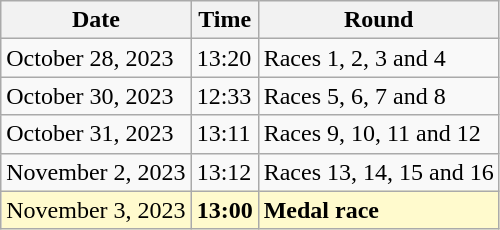<table class="wikitable">
<tr>
<th>Date</th>
<th>Time</th>
<th>Round</th>
</tr>
<tr>
<td>October 28, 2023</td>
<td>13:20</td>
<td>Races 1, 2, 3 and 4</td>
</tr>
<tr>
<td>October 30, 2023</td>
<td>12:33</td>
<td>Races 5, 6, 7 and 8</td>
</tr>
<tr>
<td>October 31, 2023</td>
<td>13:11</td>
<td>Races 9, 10, 11 and 12</td>
</tr>
<tr>
<td>November 2, 2023</td>
<td>13:12</td>
<td>Races 13, 14, 15 and 16</td>
</tr>
<tr style=background:lemonchiffon>
<td>November 3, 2023</td>
<td><strong>13:00</strong></td>
<td><strong>Medal race</strong></td>
</tr>
</table>
